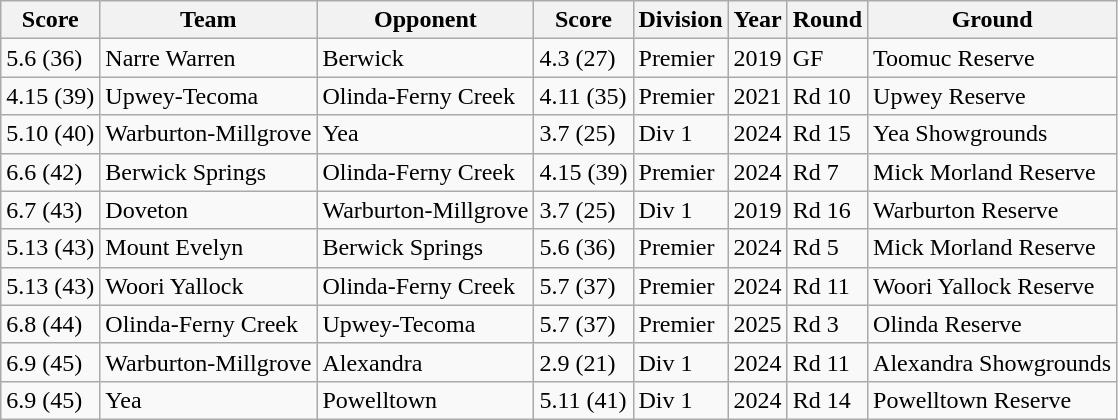<table class="wikitable">
<tr>
<th>Score</th>
<th>Team</th>
<th>Opponent</th>
<th>Score</th>
<th>Division</th>
<th>Year</th>
<th>Round</th>
<th>Ground</th>
</tr>
<tr>
<td>5.6 (36)</td>
<td>Narre Warren</td>
<td>Berwick</td>
<td>4.3 (27)</td>
<td>Premier</td>
<td>2019</td>
<td>GF</td>
<td>Toomuc Reserve</td>
</tr>
<tr>
<td>4.15 (39)</td>
<td>Upwey-Tecoma</td>
<td>Olinda-Ferny Creek</td>
<td>4.11 (35)</td>
<td>Premier</td>
<td>2021</td>
<td>Rd 10</td>
<td>Upwey Reserve</td>
</tr>
<tr>
<td>5.10 (40)</td>
<td>Warburton-Millgrove</td>
<td>Yea</td>
<td>3.7 (25)</td>
<td>Div 1</td>
<td>2024</td>
<td>Rd 15</td>
<td>Yea Showgrounds</td>
</tr>
<tr>
<td>6.6 (42)</td>
<td>Berwick Springs</td>
<td>Olinda-Ferny Creek</td>
<td>4.15 (39)</td>
<td>Premier</td>
<td>2024</td>
<td>Rd 7</td>
<td>Mick Morland Reserve</td>
</tr>
<tr>
<td>6.7 (43)</td>
<td>Doveton</td>
<td>Warburton-Millgrove</td>
<td>3.7 (25)</td>
<td>Div 1</td>
<td>2019</td>
<td>Rd 16</td>
<td>Warburton Reserve</td>
</tr>
<tr>
<td>5.13 (43)</td>
<td>Mount Evelyn</td>
<td>Berwick Springs</td>
<td>5.6 (36)</td>
<td>Premier</td>
<td>2024</td>
<td>Rd 5</td>
<td>Mick Morland Reserve</td>
</tr>
<tr>
<td>5.13 (43)</td>
<td>Woori Yallock</td>
<td>Olinda-Ferny Creek</td>
<td>5.7 (37)</td>
<td>Premier</td>
<td>2024</td>
<td>Rd 11</td>
<td>Woori Yallock Reserve</td>
</tr>
<tr>
<td>6.8 (44)</td>
<td>Olinda-Ferny Creek</td>
<td>Upwey-Tecoma</td>
<td>5.7 (37)</td>
<td>Premier</td>
<td>2025</td>
<td>Rd 3</td>
<td>Olinda Reserve</td>
</tr>
<tr>
<td>6.9 (45)</td>
<td>Warburton-Millgrove</td>
<td>Alexandra</td>
<td>2.9 (21)</td>
<td>Div 1</td>
<td>2024</td>
<td>Rd 11</td>
<td>Alexandra Showgrounds</td>
</tr>
<tr>
<td>6.9 (45)</td>
<td>Yea</td>
<td>Powelltown</td>
<td>5.11 (41)</td>
<td>Div 1</td>
<td>2024</td>
<td>Rd 14</td>
<td>Powelltown Reserve</td>
</tr>
</table>
